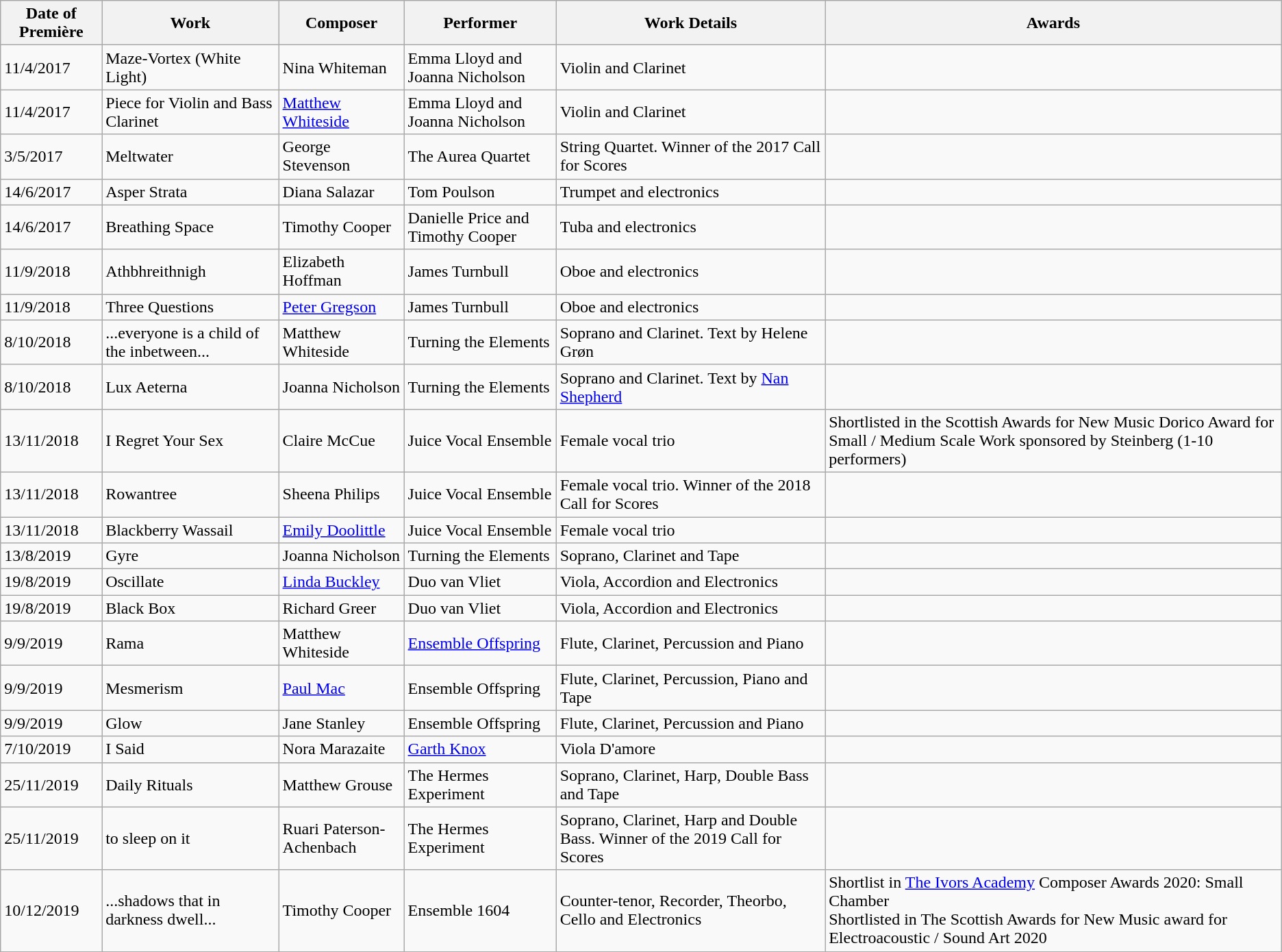<table class="wikitable">
<tr>
<th>Date of Première</th>
<th>Work</th>
<th>Composer</th>
<th>Performer</th>
<th>Work Details</th>
<th>Awards</th>
</tr>
<tr>
<td>11/4/2017</td>
<td>Maze-Vortex (White  Light)</td>
<td>Nina Whiteman</td>
<td>Emma Lloyd and Joanna Nicholson</td>
<td>Violin and Clarinet</td>
<td></td>
</tr>
<tr>
<td>11/4/2017</td>
<td>Piece for Violin and Bass Clarinet</td>
<td><a href='#'>Matthew Whiteside</a></td>
<td>Emma Lloyd and Joanna Nicholson</td>
<td>Violin and Clarinet</td>
<td></td>
</tr>
<tr>
<td>3/5/2017</td>
<td>Meltwater</td>
<td>George Stevenson</td>
<td>The Aurea Quartet</td>
<td>String Quartet. Winner of the 2017 Call for Scores</td>
<td></td>
</tr>
<tr>
<td>14/6/2017</td>
<td>Asper Strata</td>
<td>Diana Salazar</td>
<td>Tom Poulson</td>
<td>Trumpet and electronics</td>
<td></td>
</tr>
<tr>
<td>14/6/2017</td>
<td>Breathing Space</td>
<td>Timothy Cooper</td>
<td>Danielle Price and Timothy Cooper</td>
<td>Tuba and electronics</td>
<td></td>
</tr>
<tr>
<td>11/9/2018</td>
<td>Athbhreithnigh</td>
<td>Elizabeth Hoffman</td>
<td>James Turnbull</td>
<td>Oboe and electronics</td>
<td></td>
</tr>
<tr>
<td>11/9/2018</td>
<td>Three Questions</td>
<td><a href='#'>Peter Gregson</a></td>
<td>James Turnbull</td>
<td>Oboe and electronics</td>
<td></td>
</tr>
<tr>
<td>8/10/2018</td>
<td>...everyone is a child of the inbetween...</td>
<td>Matthew Whiteside</td>
<td>Turning the Elements</td>
<td>Soprano and Clarinet. Text by Helene Grøn</td>
<td></td>
</tr>
<tr>
<td>8/10/2018</td>
<td>Lux Aeterna</td>
<td>Joanna Nicholson</td>
<td>Turning the Elements</td>
<td>Soprano and Clarinet. Text by <a href='#'>Nan Shepherd</a></td>
<td></td>
</tr>
<tr>
<td>13/11/2018</td>
<td>I Regret Your Sex</td>
<td>Claire McCue</td>
<td>Juice Vocal Ensemble</td>
<td>Female vocal trio</td>
<td>Shortlisted in the Scottish Awards for New Music Dorico Award for Small / Medium Scale Work sponsored by Steinberg (1-10 performers)</td>
</tr>
<tr>
<td>13/11/2018</td>
<td>Rowantree</td>
<td>Sheena Philips</td>
<td>Juice Vocal Ensemble</td>
<td>Female vocal trio. Winner of the 2018 Call for Scores</td>
<td></td>
</tr>
<tr>
<td>13/11/2018</td>
<td>Blackberry Wassail</td>
<td><a href='#'>Emily Doolittle</a></td>
<td>Juice Vocal Ensemble</td>
<td>Female vocal trio</td>
<td></td>
</tr>
<tr>
<td>13/8/2019</td>
<td>Gyre</td>
<td>Joanna Nicholson</td>
<td>Turning the Elements</td>
<td>Soprano, Clarinet and Tape</td>
<td></td>
</tr>
<tr>
<td>19/8/2019</td>
<td>Oscillate</td>
<td><a href='#'>Linda Buckley</a></td>
<td>Duo van Vliet</td>
<td>Viola, Accordion and Electronics</td>
<td></td>
</tr>
<tr>
<td>19/8/2019</td>
<td>Black Box</td>
<td>Richard Greer</td>
<td>Duo van Vliet</td>
<td>Viola, Accordion and Electronics</td>
<td></td>
</tr>
<tr>
<td>9/9/2019</td>
<td>Rama</td>
<td>Matthew Whiteside</td>
<td><a href='#'>Ensemble Offspring</a></td>
<td>Flute, Clarinet, Percussion and Piano</td>
<td></td>
</tr>
<tr>
<td>9/9/2019</td>
<td>Mesmerism</td>
<td><a href='#'>Paul Mac</a></td>
<td>Ensemble Offspring</td>
<td>Flute, Clarinet, Percussion, Piano and Tape</td>
<td></td>
</tr>
<tr>
<td>9/9/2019</td>
<td>Glow</td>
<td>Jane Stanley</td>
<td>Ensemble Offspring</td>
<td>Flute, Clarinet, Percussion and Piano</td>
<td></td>
</tr>
<tr>
<td>7/10/2019</td>
<td>I Said</td>
<td>Nora Marazaite</td>
<td><a href='#'>Garth Knox</a></td>
<td>Viola D'amore</td>
<td></td>
</tr>
<tr>
<td>25/11/2019</td>
<td>Daily Rituals</td>
<td>Matthew Grouse</td>
<td>The Hermes Experiment</td>
<td>Soprano, Clarinet, Harp, Double Bass and Tape</td>
<td></td>
</tr>
<tr>
<td>25/11/2019</td>
<td>to sleep on it</td>
<td>Ruari Paterson-Achenbach</td>
<td>The Hermes Experiment</td>
<td>Soprano, Clarinet, Harp and Double Bass. Winner of the 2019 Call for Scores</td>
<td></td>
</tr>
<tr>
<td>10/12/2019</td>
<td>...shadows that in darkness dwell...</td>
<td>Timothy Cooper</td>
<td>Ensemble 1604</td>
<td>Counter-tenor, Recorder, Theorbo, Cello and Electronics</td>
<td>Shortlist in <a href='#'>The Ivors Academy</a> Composer Awards 2020: Small Chamber<br>Shortlisted in The Scottish Awards for New Music award for Electroacoustic / Sound Art 2020</td>
</tr>
</table>
